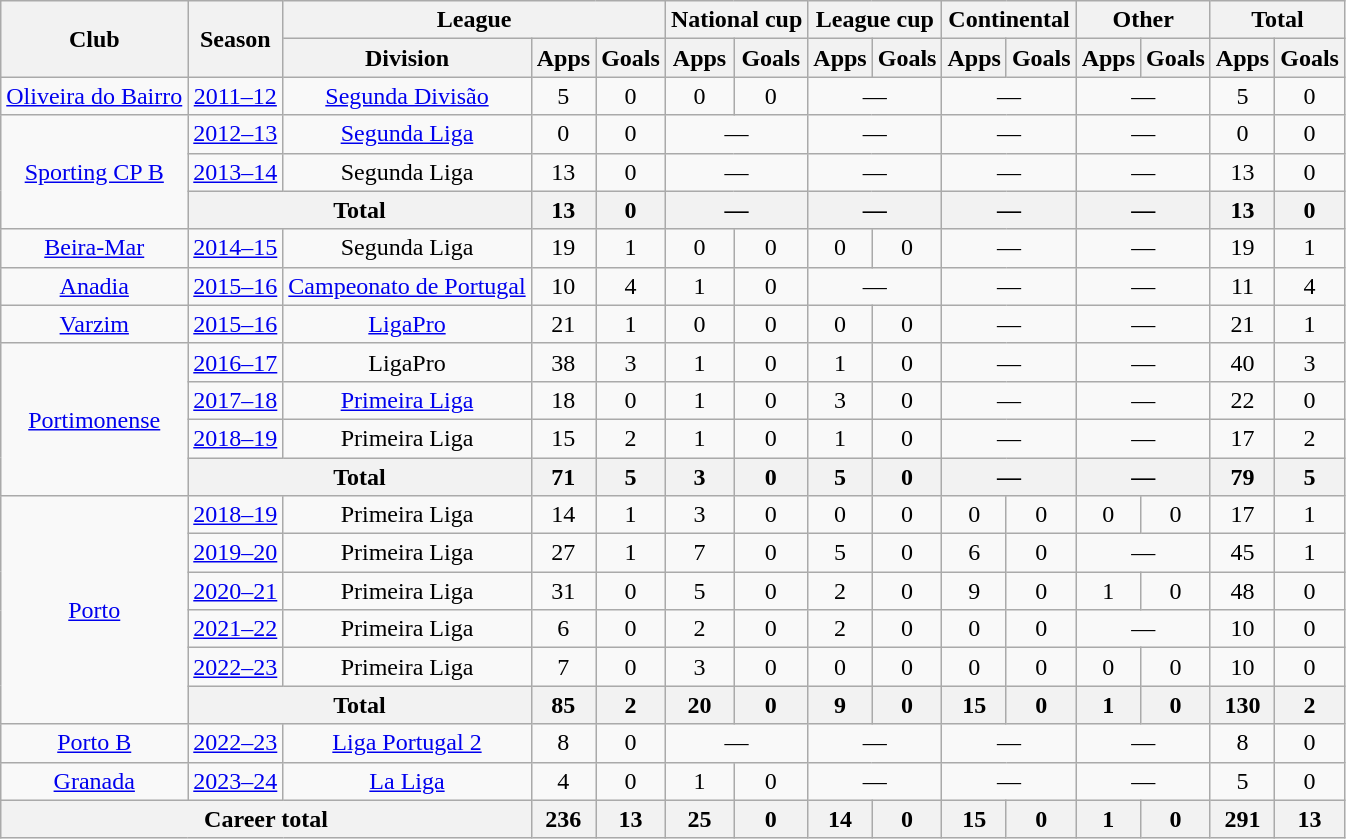<table class="wikitable" style="text-align:center">
<tr>
<th rowspan="2">Club</th>
<th rowspan="2">Season</th>
<th colspan="3">League</th>
<th colspan="2">National cup</th>
<th colspan="2">League cup</th>
<th colspan="2">Continental</th>
<th colspan="2">Other</th>
<th colspan="2">Total</th>
</tr>
<tr>
<th>Division</th>
<th>Apps</th>
<th>Goals</th>
<th>Apps</th>
<th>Goals</th>
<th>Apps</th>
<th>Goals</th>
<th>Apps</th>
<th>Goals</th>
<th>Apps</th>
<th>Goals</th>
<th>Apps</th>
<th>Goals</th>
</tr>
<tr>
<td><a href='#'>Oliveira do Bairro</a></td>
<td><a href='#'>2011–12</a></td>
<td><a href='#'>Segunda Divisão</a></td>
<td>5</td>
<td>0</td>
<td>0</td>
<td>0</td>
<td colspan="2">—</td>
<td colspan="2">—</td>
<td colspan="2">—</td>
<td>5</td>
<td>0</td>
</tr>
<tr>
<td rowspan="3"><a href='#'>Sporting CP B</a></td>
<td><a href='#'>2012–13</a></td>
<td><a href='#'>Segunda Liga</a></td>
<td>0</td>
<td>0</td>
<td colspan="2">—</td>
<td colspan="2">—</td>
<td colspan="2">—</td>
<td colspan="2">—</td>
<td>0</td>
<td>0</td>
</tr>
<tr>
<td><a href='#'>2013–14</a></td>
<td>Segunda Liga</td>
<td>13</td>
<td>0</td>
<td colspan="2">—</td>
<td colspan="2">—</td>
<td colspan="2">—</td>
<td colspan="2">—</td>
<td>13</td>
<td>0</td>
</tr>
<tr>
<th colspan="2">Total</th>
<th>13</th>
<th>0</th>
<th colspan="2">—</th>
<th colspan="2">—</th>
<th colspan="2">—</th>
<th colspan="2">—</th>
<th>13</th>
<th>0</th>
</tr>
<tr>
<td><a href='#'>Beira-Mar</a></td>
<td><a href='#'>2014–15</a></td>
<td>Segunda Liga</td>
<td>19</td>
<td>1</td>
<td>0</td>
<td>0</td>
<td>0</td>
<td>0</td>
<td colspan="2">—</td>
<td colspan="2">—</td>
<td>19</td>
<td>1</td>
</tr>
<tr>
<td><a href='#'>Anadia</a></td>
<td><a href='#'>2015–16</a></td>
<td><a href='#'>Campeonato de Portugal</a></td>
<td>10</td>
<td>4</td>
<td>1</td>
<td>0</td>
<td colspan="2">—</td>
<td colspan="2">—</td>
<td colspan="2">—</td>
<td>11</td>
<td>4</td>
</tr>
<tr>
<td><a href='#'>Varzim</a></td>
<td><a href='#'>2015–16</a></td>
<td><a href='#'>LigaPro</a></td>
<td>21</td>
<td>1</td>
<td>0</td>
<td>0</td>
<td>0</td>
<td>0</td>
<td colspan="2">—</td>
<td colspan="2">—</td>
<td>21</td>
<td>1</td>
</tr>
<tr>
<td rowspan="4"><a href='#'>Portimonense</a></td>
<td><a href='#'>2016–17</a></td>
<td>LigaPro</td>
<td>38</td>
<td>3</td>
<td>1</td>
<td>0</td>
<td>1</td>
<td>0</td>
<td colspan="2">—</td>
<td colspan="2">—</td>
<td>40</td>
<td>3</td>
</tr>
<tr>
<td><a href='#'>2017–18</a></td>
<td><a href='#'>Primeira Liga</a></td>
<td>18</td>
<td>0</td>
<td>1</td>
<td>0</td>
<td>3</td>
<td>0</td>
<td colspan="2">—</td>
<td colspan="2">—</td>
<td>22</td>
<td>0</td>
</tr>
<tr>
<td><a href='#'>2018–19</a></td>
<td>Primeira Liga</td>
<td>15</td>
<td>2</td>
<td>1</td>
<td>0</td>
<td>1</td>
<td>0</td>
<td colspan="2">—</td>
<td colspan="2">—</td>
<td>17</td>
<td>2</td>
</tr>
<tr>
<th colspan="2">Total</th>
<th>71</th>
<th>5</th>
<th>3</th>
<th>0</th>
<th>5</th>
<th>0</th>
<th colspan="2">—</th>
<th colspan="2">—</th>
<th>79</th>
<th>5</th>
</tr>
<tr>
<td rowspan="6"><a href='#'>Porto</a></td>
<td><a href='#'>2018–19</a></td>
<td>Primeira Liga</td>
<td>14</td>
<td>1</td>
<td>3</td>
<td>0</td>
<td>0</td>
<td>0</td>
<td>0</td>
<td>0</td>
<td>0</td>
<td>0</td>
<td>17</td>
<td>1</td>
</tr>
<tr>
<td><a href='#'>2019–20</a></td>
<td>Primeira Liga</td>
<td>27</td>
<td>1</td>
<td>7</td>
<td>0</td>
<td>5</td>
<td>0</td>
<td>6</td>
<td>0</td>
<td colspan="2">—</td>
<td>45</td>
<td>1</td>
</tr>
<tr>
<td><a href='#'>2020–21</a></td>
<td>Primeira Liga</td>
<td>31</td>
<td>0</td>
<td>5</td>
<td>0</td>
<td>2</td>
<td>0</td>
<td>9</td>
<td>0</td>
<td>1</td>
<td>0</td>
<td>48</td>
<td>0</td>
</tr>
<tr>
<td><a href='#'>2021–22</a></td>
<td>Primeira Liga</td>
<td>6</td>
<td>0</td>
<td>2</td>
<td>0</td>
<td>2</td>
<td>0</td>
<td>0</td>
<td>0</td>
<td colspan="2">—</td>
<td>10</td>
<td>0</td>
</tr>
<tr>
<td><a href='#'>2022–23</a></td>
<td>Primeira Liga</td>
<td>7</td>
<td>0</td>
<td>3</td>
<td>0</td>
<td>0</td>
<td>0</td>
<td>0</td>
<td>0</td>
<td>0</td>
<td>0</td>
<td>10</td>
<td>0</td>
</tr>
<tr>
<th colspan="2">Total</th>
<th>85</th>
<th>2</th>
<th>20</th>
<th>0</th>
<th>9</th>
<th>0</th>
<th>15</th>
<th>0</th>
<th>1</th>
<th>0</th>
<th>130</th>
<th>2</th>
</tr>
<tr>
<td><a href='#'>Porto B</a></td>
<td><a href='#'>2022–23</a></td>
<td><a href='#'>Liga Portugal 2</a></td>
<td>8</td>
<td>0</td>
<td colspan="2">—</td>
<td colspan="2">—</td>
<td colspan="2">—</td>
<td colspan="2">—</td>
<td>8</td>
<td>0</td>
</tr>
<tr>
<td><a href='#'>Granada</a></td>
<td><a href='#'>2023–24</a></td>
<td><a href='#'>La Liga</a></td>
<td>4</td>
<td>0</td>
<td>1</td>
<td>0</td>
<td colspan="2">—</td>
<td colspan="2">—</td>
<td colspan="2">—</td>
<td>5</td>
<td>0</td>
</tr>
<tr>
<th colspan="3">Career total</th>
<th>236</th>
<th>13</th>
<th>25</th>
<th>0</th>
<th>14</th>
<th>0</th>
<th>15</th>
<th>0</th>
<th>1</th>
<th>0</th>
<th>291</th>
<th>13</th>
</tr>
</table>
